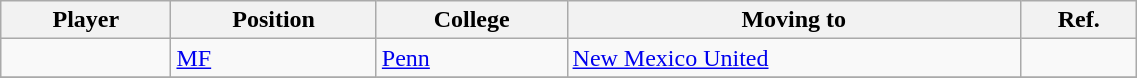<table class="wikitable sortable" style="width:60%">
<tr>
<th>Player</th>
<th>Position</th>
<th>College</th>
<th>Moving to</th>
<th class="unsortable">Ref.</th>
</tr>
<tr>
<td></td>
<td><a href='#'>MF</a></td>
<td><a href='#'>Penn</a></td>
<td><a href='#'>New Mexico United</a></td>
<td></td>
</tr>
<tr>
</tr>
</table>
